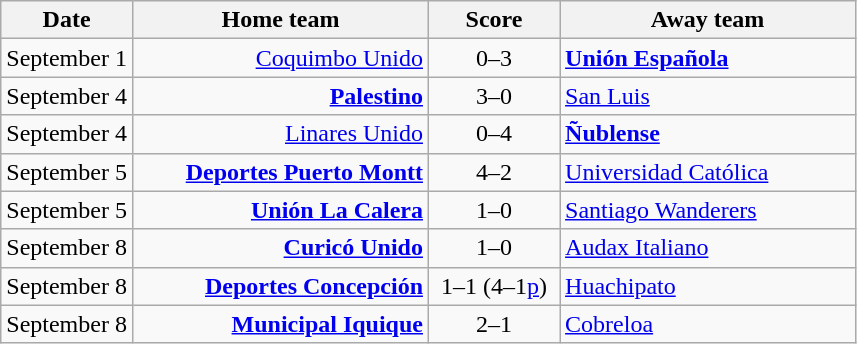<table class="wikitable" style="text-align: center">
<tr>
<th>Date</th>
<th width=190>Home team</th>
<th width=80>Score</th>
<th width=190>Away team</th>
</tr>
<tr>
<td>September 1</td>
<td align=right><a href='#'>Coquimbo Unido</a></td>
<td>0–3</td>
<td align=left><strong><a href='#'>Unión Española</a></strong></td>
</tr>
<tr>
<td>September 4</td>
<td align=right><strong><a href='#'>Palestino</a></strong></td>
<td>3–0</td>
<td align=left><a href='#'>San Luis</a></td>
</tr>
<tr>
<td>September 4</td>
<td align=right><a href='#'>Linares Unido</a></td>
<td>0–4</td>
<td align=left><strong><a href='#'>Ñublense</a></strong></td>
</tr>
<tr>
<td>September 5</td>
<td align=right><strong><a href='#'>Deportes Puerto Montt</a></strong></td>
<td>4–2</td>
<td align=left><a href='#'>Universidad Católica</a></td>
</tr>
<tr>
<td>September 5</td>
<td align=right><strong><a href='#'>Unión La Calera</a></strong></td>
<td>1–0</td>
<td align=left><a href='#'>Santiago Wanderers</a></td>
</tr>
<tr>
<td>September 8</td>
<td align=right><strong><a href='#'>Curicó Unido</a></strong></td>
<td>1–0</td>
<td align=left><a href='#'>Audax Italiano</a></td>
</tr>
<tr>
<td>September 8</td>
<td align=right><strong><a href='#'>Deportes Concepción</a></strong></td>
<td>1–1 (4–1<a href='#'>p</a>)</td>
<td align=left><a href='#'>Huachipato</a></td>
</tr>
<tr>
<td>September 8</td>
<td align=right><strong><a href='#'>Municipal Iquique</a></strong></td>
<td>2–1</td>
<td align=left><a href='#'>Cobreloa</a></td>
</tr>
</table>
